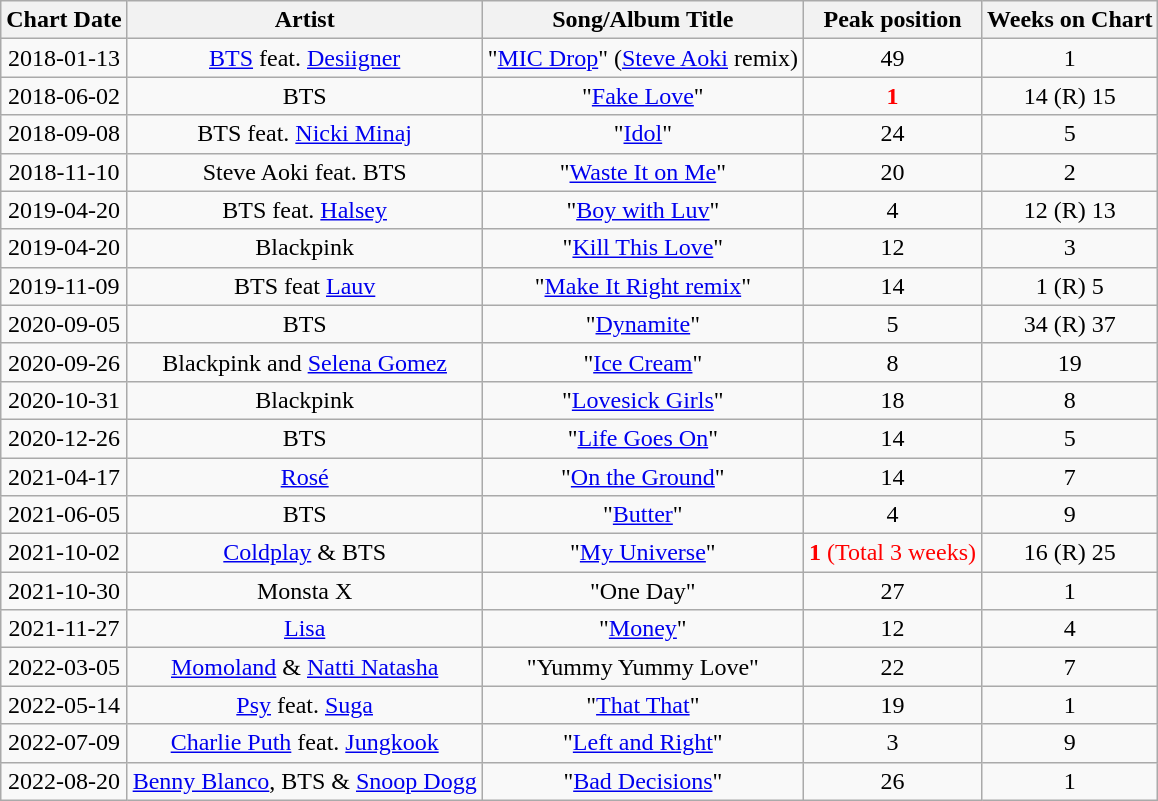<table class="wikitable sortable" style="text-align:center">
<tr>
<th>Chart Date</th>
<th>Artist</th>
<th>Song/Album Title</th>
<th>Peak position</th>
<th>Weeks on Chart</th>
</tr>
<tr>
<td>2018-01-13</td>
<td><a href='#'>BTS</a> feat. <a href='#'>Desiigner</a></td>
<td>"<a href='#'>MIC Drop</a>" (<a href='#'>Steve Aoki</a> remix)</td>
<td>49</td>
<td>1</td>
</tr>
<tr>
<td>2018-06-02</td>
<td>BTS</td>
<td>"<a href='#'>Fake Love</a>"</td>
<td style="color:red;"><strong>1</strong></td>
<td>14 (R) 15</td>
</tr>
<tr>
<td>2018-09-08</td>
<td>BTS feat. <a href='#'>Nicki Minaj</a></td>
<td>"<a href='#'>Idol</a>"</td>
<td>24</td>
<td>5</td>
</tr>
<tr>
<td>2018-11-10</td>
<td>Steve Aoki feat. BTS</td>
<td>"<a href='#'>Waste It on Me</a>"</td>
<td>20</td>
<td>2</td>
</tr>
<tr>
<td>2019-04-20</td>
<td>BTS feat. <a href='#'>Halsey</a></td>
<td>"<a href='#'>Boy with Luv</a>"</td>
<td>4</td>
<td>12 (R) 13</td>
</tr>
<tr>
<td>2019-04-20</td>
<td>Blackpink</td>
<td>"<a href='#'>Kill This Love</a>"</td>
<td>12</td>
<td>3</td>
</tr>
<tr>
<td>2019-11-09</td>
<td>BTS feat <a href='#'>Lauv</a></td>
<td>"<a href='#'>Make It Right remix</a>"</td>
<td>14</td>
<td>1 (R) 5</td>
</tr>
<tr>
<td>2020-09-05</td>
<td>BTS</td>
<td>"<a href='#'>Dynamite</a>"</td>
<td>5</td>
<td>34 (R) 37</td>
</tr>
<tr>
<td>2020-09-26</td>
<td>Blackpink and <a href='#'>Selena Gomez</a></td>
<td>"<a href='#'>Ice Cream</a>"</td>
<td>8</td>
<td>19</td>
</tr>
<tr>
<td>2020-10-31</td>
<td>Blackpink</td>
<td>"<a href='#'>Lovesick Girls</a>"</td>
<td>18</td>
<td>8</td>
</tr>
<tr>
<td>2020-12-26</td>
<td>BTS</td>
<td>"<a href='#'>Life Goes On</a>"</td>
<td>14</td>
<td>5</td>
</tr>
<tr>
<td>2021-04-17</td>
<td><a href='#'>Rosé</a></td>
<td>"<a href='#'>On the Ground</a>"</td>
<td>14</td>
<td>7</td>
</tr>
<tr>
<td>2021-06-05</td>
<td>BTS</td>
<td>"<a href='#'>Butter</a>"</td>
<td>4</td>
<td>9</td>
</tr>
<tr>
<td>2021-10-02</td>
<td><a href='#'>Coldplay</a> & BTS</td>
<td>"<a href='#'>My Universe</a>"</td>
<td style="color:red"><strong>1</strong> (Total 3 weeks)</td>
<td>16 (R) 25</td>
</tr>
<tr>
<td>2021-10-30</td>
<td>Monsta X</td>
<td>"One Day"</td>
<td>27</td>
<td>1</td>
</tr>
<tr>
<td>2021-11-27</td>
<td><a href='#'>Lisa</a></td>
<td>"<a href='#'>Money</a>"</td>
<td>12</td>
<td>4</td>
</tr>
<tr>
<td>2022-03-05</td>
<td><a href='#'>Momoland</a> & <a href='#'>Natti Natasha</a></td>
<td>"Yummy Yummy Love"</td>
<td>22</td>
<td>7</td>
</tr>
<tr>
<td>2022-05-14</td>
<td><a href='#'>Psy</a> feat. <a href='#'>Suga</a></td>
<td>"<a href='#'>That That</a>"</td>
<td>19</td>
<td>1</td>
</tr>
<tr>
<td>2022-07-09</td>
<td><a href='#'>Charlie Puth</a> feat. <a href='#'>Jungkook</a></td>
<td>"<a href='#'>Left and Right</a>"</td>
<td>3</td>
<td>9</td>
</tr>
<tr>
<td>2022-08-20</td>
<td><a href='#'>Benny Blanco</a>, BTS & <a href='#'>Snoop Dogg</a></td>
<td>"<a href='#'>Bad Decisions</a>"</td>
<td>26</td>
<td>1</td>
</tr>
</table>
